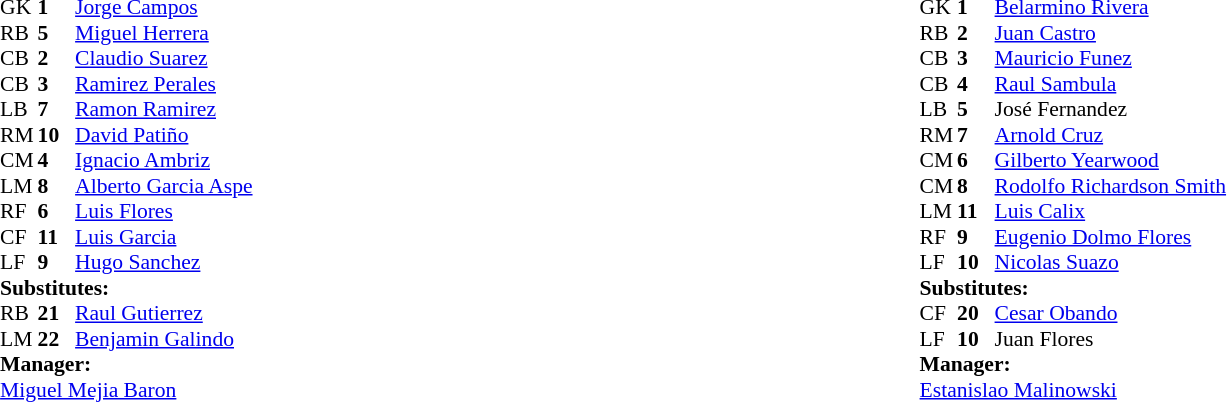<table width="100%">
<tr>
<td valign="top" width="40%"><br><table style="font-size:90%" cellspacing="0" cellpadding="0" align=center>
<tr>
<th width=25></th>
<th width=25></th>
</tr>
<tr>
<td>GK</td>
<td><strong>1</strong></td>
<td><a href='#'>Jorge Campos</a></td>
</tr>
<tr>
<td>RB</td>
<td><strong>5</strong></td>
<td><a href='#'>Miguel Herrera</a></td>
<td></td>
<td></td>
</tr>
<tr>
<td>CB</td>
<td><strong>2</strong></td>
<td><a href='#'>Claudio Suarez</a></td>
<td></td>
<td></td>
</tr>
<tr>
<td>CB</td>
<td><strong>3</strong></td>
<td><a href='#'>Ramirez Perales</a></td>
</tr>
<tr>
<td>LB</td>
<td><strong>7</strong></td>
<td><a href='#'>Ramon Ramirez</a></td>
</tr>
<tr>
<td>RM</td>
<td><strong>10</strong></td>
<td><a href='#'>David Patiño</a></td>
<td></td>
<td></td>
</tr>
<tr>
<td>CM</td>
<td><strong>4</strong></td>
<td><a href='#'>Ignacio Ambriz</a></td>
</tr>
<tr>
<td>LM</td>
<td><strong>8</strong></td>
<td><a href='#'>Alberto Garcia Aspe</a></td>
</tr>
<tr>
<td>RF</td>
<td><strong>6</strong></td>
<td><a href='#'>Luis Flores</a></td>
<td></td>
<td></td>
</tr>
<tr>
<td>CF</td>
<td><strong>11</strong></td>
<td><a href='#'>Luis Garcia</a></td>
<td></td>
<td></td>
</tr>
<tr>
<td>LF</td>
<td><strong>9</strong></td>
<td><a href='#'>Hugo Sanchez</a></td>
</tr>
<tr>
<td colspan=3><strong>Substitutes:</strong></td>
</tr>
<tr>
<td>RB</td>
<td><strong>21</strong></td>
<td><a href='#'>Raul Gutierrez</a></td>
<td></td>
<td></td>
</tr>
<tr>
<td>LM</td>
<td><strong>22</strong></td>
<td><a href='#'>Benjamin Galindo</a></td>
<td></td>
<td></td>
</tr>
<tr>
</tr>
<tr>
<td colspan=3><strong>Manager:</strong></td>
</tr>
<tr>
<td colspan=4><a href='#'>Miguel Mejia Baron</a></td>
</tr>
</table>
</td>
<td valign="top" width="50%"><br><table style="font-size:90%; margin:auto" cellspacing="0" cellpadding="0">
<tr>
<th width=25></th>
<th width=25></th>
</tr>
<tr>
<td>GK</td>
<td><strong>1</strong></td>
<td><a href='#'>Belarmino Rivera</a></td>
</tr>
<tr>
<td>RB</td>
<td><strong>2</strong></td>
<td><a href='#'>Juan Castro</a></td>
<td></td>
<td></td>
</tr>
<tr>
<td>CB</td>
<td><strong>3</strong></td>
<td><a href='#'>Mauricio Funez</a></td>
<td></td>
<td></td>
</tr>
<tr>
<td>CB</td>
<td><strong>4</strong></td>
<td><a href='#'>Raul Sambula</a></td>
<td></td>
</tr>
<tr>
<td>LB</td>
<td><strong>5</strong></td>
<td>José Fernandez</td>
</tr>
<tr>
<td>RM</td>
<td><strong>7</strong></td>
<td><a href='#'>Arnold Cruz</a></td>
<td></td>
</tr>
<tr>
<td>CM</td>
<td><strong>6</strong></td>
<td><a href='#'>Gilberto Yearwood</a></td>
<td></td>
</tr>
<tr>
<td>CM</td>
<td><strong>8</strong></td>
<td><a href='#'>Rodolfo Richardson Smith</a></td>
<td></td>
</tr>
<tr>
<td>LM</td>
<td><strong>11</strong></td>
<td><a href='#'>Luis Calix</a></td>
</tr>
<tr>
<td>RF</td>
<td><strong>9</strong></td>
<td><a href='#'>Eugenio Dolmo Flores</a></td>
<td></td>
<td></td>
</tr>
<tr>
<td>LF</td>
<td><strong>10</strong></td>
<td><a href='#'>Nicolas Suazo</a></td>
<td></td>
<td></td>
</tr>
<tr>
</tr>
<tr>
<td colspan=3><strong>Substitutes:</strong></td>
</tr>
<tr>
<td>CF</td>
<td><strong>20</strong></td>
<td><a href='#'>Cesar Obando</a></td>
<td></td>
<td></td>
</tr>
<tr>
<td>LF</td>
<td><strong>10</strong></td>
<td>Juan Flores</td>
<td></td>
<td></td>
</tr>
<tr>
</tr>
<tr>
<td colspan=3><strong>Manager:</strong></td>
</tr>
<tr>
<td colspan=4> <a href='#'>Estanislao Malinowski</a></td>
</tr>
</table>
</td>
</tr>
</table>
